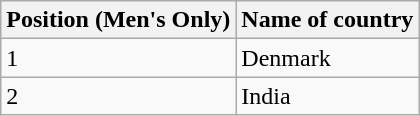<table class="wikitable">
<tr>
<th>Position (Men's Only)</th>
<th>Name of country</th>
</tr>
<tr>
<td>1</td>
<td>Denmark</td>
</tr>
<tr>
<td>2</td>
<td>India</td>
</tr>
</table>
